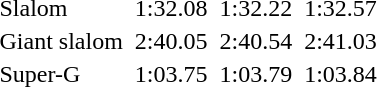<table>
<tr>
<td>Slalom</td>
<td></td>
<td>1:32.08</td>
<td></td>
<td>1:32.22</td>
<td></td>
<td>1:32.57</td>
</tr>
<tr>
<td>Giant slalom</td>
<td></td>
<td>2:40.05</td>
<td></td>
<td>2:40.54</td>
<td></td>
<td>2:41.03</td>
</tr>
<tr>
<td>Super-G</td>
<td></td>
<td>1:03.75</td>
<td></td>
<td>1:03.79</td>
<td></td>
<td>1:03.84</td>
</tr>
</table>
